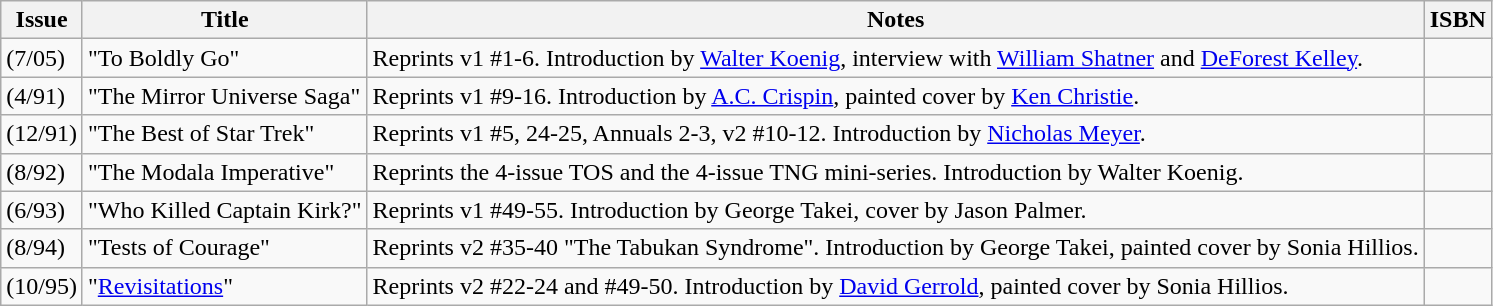<table class="wikitable">
<tr>
<th>Issue</th>
<th>Title</th>
<th>Notes</th>
<th>ISBN</th>
</tr>
<tr>
<td>(7/05)</td>
<td>"To Boldly Go"</td>
<td>Reprints v1 #1-6.  Introduction by <a href='#'>Walter Koenig</a>, interview with <a href='#'>William Shatner</a> and <a href='#'>DeForest Kelley</a>.</td>
<td></td>
</tr>
<tr>
<td>(4/91)</td>
<td>"The Mirror Universe Saga"</td>
<td>Reprints v1 #9-16.  Introduction by <a href='#'>A.C. Crispin</a>, painted cover by <a href='#'>Ken Christie</a>.</td>
<td></td>
</tr>
<tr>
<td>(12/91)</td>
<td>"The Best of Star Trek"</td>
<td>Reprints v1 #5, 24-25, Annuals 2-3, v2 #10-12.  Introduction by <a href='#'>Nicholas Meyer</a>.</td>
<td></td>
</tr>
<tr>
<td>(8/92)</td>
<td>"The Modala Imperative"</td>
<td>Reprints the 4-issue TOS and the 4-issue TNG mini-series.  Introduction by Walter Koenig.</td>
<td></td>
</tr>
<tr>
<td>(6/93)</td>
<td>"Who Killed Captain Kirk?"</td>
<td>Reprints v1 #49-55.  Introduction by George Takei, cover by Jason Palmer.</td>
<td></td>
</tr>
<tr>
<td>(8/94)</td>
<td>"Tests of Courage"</td>
<td>Reprints v2 #35-40 "The Tabukan Syndrome".  Introduction by George Takei, painted cover by Sonia Hillios.</td>
<td></td>
</tr>
<tr>
<td>(10/95)</td>
<td>"<a href='#'>Revisitations</a>"</td>
<td>Reprints v2 #22-24 and #49-50.  Introduction by <a href='#'>David Gerrold</a>, painted cover by Sonia Hillios.</td>
<td></td>
</tr>
</table>
